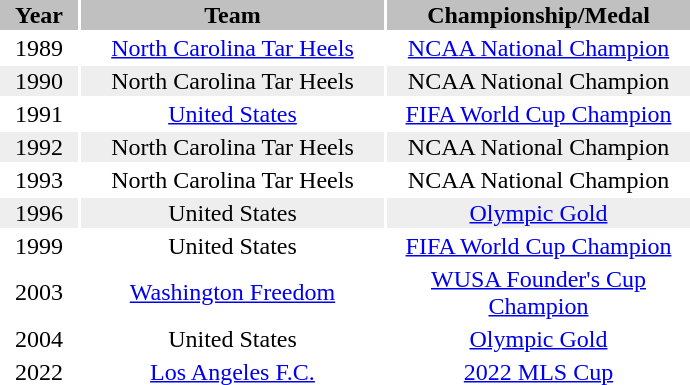<table class="toccolours sortable">
<tr>
<th style="width:50px; background:silver;">Year</th>
<th style="width:200px; background:silver;">Team</th>
<th style="width:200px; background:silver;">Championship/Medal</th>
</tr>
<tr style="text-align:center;">
<td>1989</td>
<td><a href='#'>North Carolina Tar Heels</a></td>
<td><a href='#'>NCAA National Champion</a></td>
</tr>
<tr style="text-align:center; background:#eee;">
<td>1990</td>
<td>North Carolina Tar Heels</td>
<td>NCAA National Champion</td>
</tr>
<tr style="text-align:center;">
<td>1991</td>
<td><a href='#'>United States</a></td>
<td><a href='#'>FIFA World Cup Champion</a></td>
</tr>
<tr style="text-align:center; background:#eee;">
<td>1992</td>
<td>North Carolina Tar Heels</td>
<td>NCAA National Champion</td>
</tr>
<tr style="text-align:center;">
<td>1993</td>
<td>North Carolina Tar Heels</td>
<td>NCAA National Champion</td>
</tr>
<tr style="text-align:center; background:#eee;">
<td>1996</td>
<td>United States</td>
<td><a href='#'>Olympic Gold</a></td>
</tr>
<tr style="text-align:center;">
<td>1999</td>
<td>United States</td>
<td><a href='#'>FIFA World Cup Champion</a></td>
</tr>
<tr style="text-align:center;">
<td>2003</td>
<td><a href='#'>Washington Freedom</a></td>
<td><a href='#'>WUSA Founder's Cup Champion</a></td>
</tr>
<tr style="text-align:center;">
<td>2004</td>
<td>United States</td>
<td><a href='#'>Olympic Gold</a></td>
</tr>
<tr style="text-align:center;">
<td>2022</td>
<td><a href='#'>Los Angeles F.C.</a></td>
<td><a href='#'>2022 MLS Cup</a><br></td>
</tr>
</table>
